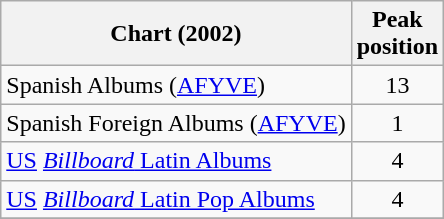<table class="wikitable sortable">
<tr>
<th align="center">Chart (2002)</th>
<th align="center">Peak<br>position</th>
</tr>
<tr>
<td align="left">Spanish Albums (<a href='#'>AFYVE</a>)</td>
<td align="center">13</td>
</tr>
<tr>
<td align="left">Spanish Foreign Albums (<a href='#'>AFYVE</a>)</td>
<td align="center">1</td>
</tr>
<tr>
<td align="left"><a href='#'>US</a> <a href='#'><em>Billboard</em> Latin Albums</a></td>
<td style="text-align:center;">4</td>
</tr>
<tr>
<td align="left"><a href='#'>US</a> <a href='#'><em>Billboard</em> Latin Pop Albums</a></td>
<td style="text-align:center;">4</td>
</tr>
<tr>
</tr>
</table>
